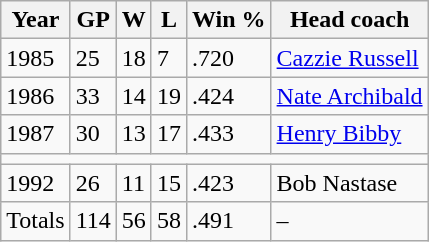<table class="wikitable">
<tr>
<th>Year</th>
<th>GP</th>
<th>W</th>
<th>L</th>
<th>Win %</th>
<th>Head coach</th>
</tr>
<tr>
<td>1985</td>
<td>25</td>
<td>18</td>
<td>7</td>
<td>.720</td>
<td><a href='#'>Cazzie Russell</a></td>
</tr>
<tr>
<td>1986</td>
<td>33</td>
<td>14</td>
<td>19</td>
<td>.424</td>
<td><a href='#'>Nate Archibald</a></td>
</tr>
<tr>
<td>1987</td>
<td>30</td>
<td>13</td>
<td>17</td>
<td>.433</td>
<td><a href='#'>Henry Bibby</a></td>
</tr>
<tr>
<td colspan="6"></td>
</tr>
<tr>
<td>1992</td>
<td>26</td>
<td>11</td>
<td>15</td>
<td>.423</td>
<td>Bob Nastase</td>
</tr>
<tr>
<td>Totals</td>
<td>114</td>
<td>56</td>
<td>58</td>
<td>.491</td>
<td>–</td>
</tr>
</table>
